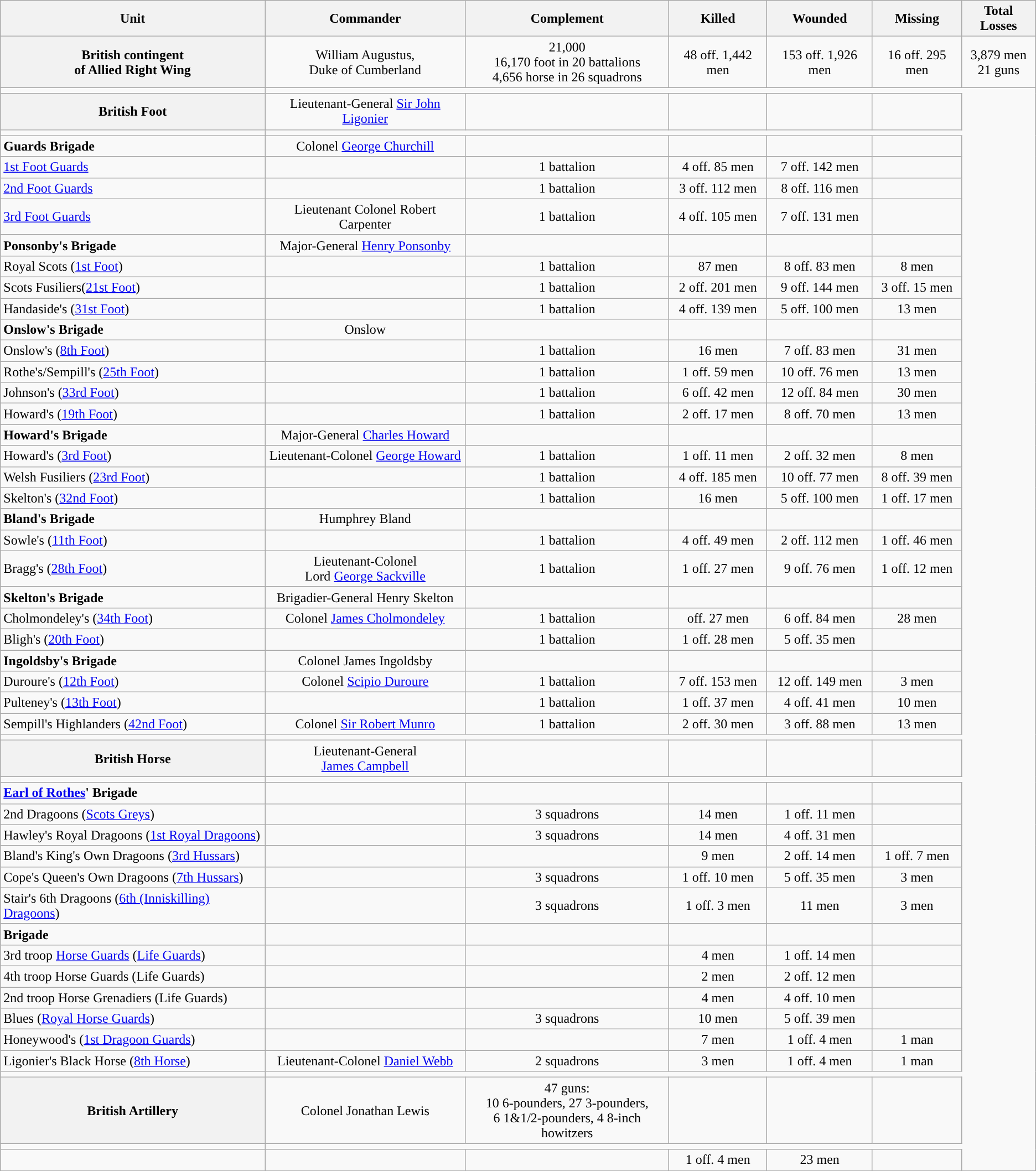<table class="wikitable">
<tr>
<th>Unit</th>
<th>Commander</th>
<th>Complement</th>
<th>Killed</th>
<th>Wounded</th>
<th>Missing</th>
<th>Total Losses</th>
</tr>
<tr>
<th colspan="1" bgcolor="#f9f9f9;">British contingent<br>of Allied Right Wing</th>
<td align="center">William Augustus, <br>Duke of Cumberland</td>
<td align="center">21,000<br>16,170 foot in 20 battalions<br>4,656 horse in 26 squadrons</td>
<td align="center">48 off. 1,442 men</td>
<td align="center">153 off. 1,926 men</td>
<td align="center">16 off. 295 men</td>
<td align="center">3,879 men<br>21 guns</td>
</tr>
<tr>
<td align="center"></td>
</tr>
<tr>
<th colspan="1" bgcolor="#f9f9f9;">British Foot</th>
<td align="center">Lieutenant-General <a href='#'>Sir John Ligonier</a></td>
<td align="center"></td>
<td align="center"></td>
<td align="center"></td>
<td align="center"></td>
</tr>
<tr>
<td align="center"></td>
</tr>
<tr>
<td><strong>Guards Brigade</strong></td>
<td align="center">Colonel <a href='#'>George Churchill</a></td>
<td align="center"></td>
<td align="center"></td>
<td align="center"></td>
<td align="center"></td>
</tr>
<tr>
<td><a href='#'>1st Foot Guards</a></td>
<td align="center"></td>
<td align="center">1 battalion</td>
<td align="center">4 off. 85 men</td>
<td align="center">7 off. 142 men</td>
<td align="center"></td>
</tr>
<tr>
<td><a href='#'>2nd Foot Guards</a></td>
<td align="center"></td>
<td align="center">1 battalion</td>
<td align="center">3 off. 112 men</td>
<td align="center">8 off. 116 men</td>
<td align="center"></td>
</tr>
<tr>
<td><a href='#'>3rd Foot Guards</a></td>
<td align="center">Lieutenant Colonel Robert Carpenter</td>
<td align="center">1 battalion</td>
<td align="center">4 off. 105 men</td>
<td align="center">7 off. 131 men</td>
<td align="center"></td>
</tr>
<tr>
<td><strong>Ponsonby's Brigade</strong></td>
<td align="center">Major-General <a href='#'>Henry Ponsonby</a></td>
<td align="center"></td>
<td align="center"></td>
<td align="center"></td>
<td align="center"></td>
</tr>
<tr>
<td>Royal Scots (<a href='#'>1st Foot</a>)</td>
<td align="center"></td>
<td align="center">1 battalion</td>
<td align="center">87 men</td>
<td align="center">8 off. 83 men</td>
<td align="center">8 men</td>
</tr>
<tr>
<td>Scots Fusiliers(<a href='#'>21st Foot</a>)</td>
<td align="center"></td>
<td align="center">1 battalion</td>
<td align="center">2 off. 201 men</td>
<td align="center">9 off. 144 men</td>
<td align="center">3 off. 15 men</td>
</tr>
<tr>
<td>Handaside's (<a href='#'>31st Foot</a>)</td>
<td align="center"></td>
<td align="center">1 battalion</td>
<td align="center">4 off. 139 men</td>
<td align="center">5 off. 100 men</td>
<td align="center">13 men</td>
</tr>
<tr>
<td><strong>Onslow's Brigade</strong></td>
<td align="center">Onslow</td>
<td align="center"></td>
<td align="center"></td>
<td align="center"></td>
<td align="center"></td>
</tr>
<tr>
<td>Onslow's (<a href='#'>8th Foot</a>)</td>
<td align="center"></td>
<td align="center">1 battalion</td>
<td align="center">16 men</td>
<td align="center">7 off. 83 men</td>
<td align="center">31 men</td>
</tr>
<tr>
<td>Rothe's/Sempill's (<a href='#'>25th Foot</a>)</td>
<td align="center"></td>
<td align="center">1 battalion</td>
<td align="center">1 off. 59 men</td>
<td align="center">10 off. 76 men</td>
<td align="center">13 men</td>
</tr>
<tr>
<td>Johnson's (<a href='#'>33rd Foot</a>)</td>
<td align="center"></td>
<td align="center">1 battalion</td>
<td align="center">6 off. 42 men</td>
<td align="center">12 off. 84 men</td>
<td align="center">30 men</td>
</tr>
<tr>
<td>Howard's (<a href='#'>19th Foot</a>)</td>
<td align="center"></td>
<td align="center">1 battalion</td>
<td align="center">2 off. 17 men</td>
<td align="center">8 off. 70 men</td>
<td align="center">13 men</td>
</tr>
<tr>
<td><strong>Howard's Brigade</strong></td>
<td align="center">Major-General <a href='#'>Charles Howard</a></td>
<td align="center"></td>
<td align="center"></td>
<td align="center"></td>
<td align="center"></td>
</tr>
<tr>
<td>Howard's (<a href='#'>3rd Foot</a>)</td>
<td align="center">Lieutenant-Colonel <a href='#'>George Howard</a></td>
<td align="center">1 battalion</td>
<td align="center">1 off. 11 men</td>
<td align="center">2 off. 32 men</td>
<td align="center">8 men</td>
</tr>
<tr>
<td>Welsh Fusiliers (<a href='#'>23rd Foot</a>)</td>
<td align="center"></td>
<td align="center">1 battalion</td>
<td align="center">4  off. 185 men</td>
<td align="center">10 off. 77 men</td>
<td align="center">8 off. 39 men</td>
</tr>
<tr>
<td>Skelton's (<a href='#'>32nd Foot</a>)</td>
<td align="center"></td>
<td align="center">1 battalion</td>
<td align="center">16 men</td>
<td align="center">5 off. 100 men</td>
<td align="center">1 off. 17 men</td>
</tr>
<tr>
<td><strong>Bland's Brigade</strong></td>
<td align="center">Humphrey Bland</td>
<td align="center"></td>
<td align="center"></td>
<td align="center"></td>
<td align="center"></td>
</tr>
<tr>
<td>Sowle's (<a href='#'>11th Foot</a>)</td>
<td align="center"></td>
<td align="center">1 battalion</td>
<td align="center">4 off. 49 men</td>
<td align="center">2 off. 112 men</td>
<td align="center">1 off. 46  men</td>
</tr>
<tr>
<td>Bragg's (<a href='#'>28th Foot</a>)</td>
<td align="center">Lieutenant-Colonel <br>Lord <a href='#'>George Sackville</a></td>
<td align="center">1 battalion</td>
<td align="center">1 off. 27 men</td>
<td align="center">9 off. 76 men</td>
<td align="center">1 off. 12 men</td>
</tr>
<tr>
<td><strong>Skelton's Brigade</strong></td>
<td align="center">Brigadier-General Henry Skelton</td>
<td align="center"></td>
<td align="center"></td>
<td align="center"></td>
<td align="center"></td>
</tr>
<tr>
<td>Cholmondeley's (<a href='#'>34th Foot</a>)</td>
<td align="center">Colonel <a href='#'>James Cholmondeley</a></td>
<td align="center">1 battalion</td>
<td align="center">off. 27 men</td>
<td align="center">6 off. 84 men</td>
<td align="center">28  men</td>
</tr>
<tr>
<td>Bligh's (<a href='#'>20th Foot</a>)</td>
<td align="center"></td>
<td align="center">1 battalion</td>
<td align="center">1 off. 28 men</td>
<td align="center">5 off. 35 men</td>
<td align="center"></td>
</tr>
<tr>
<td><strong>Ingoldsby's Brigade</strong></td>
<td align="center">Colonel James Ingoldsby</td>
<td align="center"></td>
<td align="center"></td>
<td align="center"></td>
<td align="center"></td>
</tr>
<tr>
<td>Duroure's (<a href='#'>12th Foot</a>)</td>
<td align="center">Colonel <a href='#'>Scipio Duroure</a></td>
<td align="center">1 battalion</td>
<td align="center">7 off. 153 men</td>
<td align="center">12 off. 149 men</td>
<td align="center">3 men</td>
</tr>
<tr>
<td>Pulteney's (<a href='#'>13th Foot</a>)</td>
<td align="center"></td>
<td align="center">1 battalion</td>
<td align="center">1 off. 37 men</td>
<td align="center">4 off. 41 men</td>
<td align="center">10 men</td>
</tr>
<tr>
<td>Sempill's Highlanders (<a href='#'>42nd Foot</a>)</td>
<td align="center">Colonel <a href='#'>Sir Robert Munro</a></td>
<td align="center">1 battalion</td>
<td align="center">2 off. 30 men</td>
<td align="center">3 off. 88 men</td>
<td align="center">13 men</td>
</tr>
<tr>
<td align="center"></td>
</tr>
<tr>
<th colspan="1" bgcolor="#f9f9f9;">British Horse</th>
<td align="center">Lieutenant-General<br><a href='#'>James Campbell</a></td>
<td align="center"></td>
<td align="center"></td>
<td align="center"></td>
<td align="center"></td>
</tr>
<tr>
<td align="center"></td>
</tr>
<tr>
<td><strong><a href='#'>Earl of Rothes</a>' Brigade</strong></td>
<td align="center"></td>
<td align="center"></td>
<td align="center"></td>
<td align="center"></td>
<td align="center"></td>
</tr>
<tr>
<td>2nd Dragoons (<a href='#'>Scots Greys</a>)</td>
<td align="center"></td>
<td align="center">3 squadrons</td>
<td align="center">14 men</td>
<td align="center">1 off.  11 men</td>
<td align="center"></td>
</tr>
<tr>
<td>Hawley's Royal Dragoons (<a href='#'>1st Royal Dragoons</a>)</td>
<td align="center"></td>
<td align="center">3 squadrons</td>
<td align="center">14 men</td>
<td align="center">4 off. 31 men</td>
<td align="center"></td>
</tr>
<tr>
<td>Bland's King's Own Dragoons (<a href='#'>3rd Hussars</a>)</td>
<td align="center"></td>
<td align="center"></td>
<td align="center">9 men</td>
<td align="center">2 off. 14 men</td>
<td align="center">1 off. 7 men</td>
</tr>
<tr>
<td>Cope's Queen's Own Dragoons (<a href='#'>7th Hussars</a>)</td>
<td align="center"></td>
<td align="center">3 squadrons</td>
<td align="center">1 off. 10 men</td>
<td align="center">5 off. 35 men</td>
<td align="center">3 men</td>
</tr>
<tr>
<td>Stair's 6th Dragoons (<a href='#'>6th (Inniskilling) Dragoons</a>)</td>
<td align="center"></td>
<td align="center">3 squadrons</td>
<td align="center">1 off. 3 men</td>
<td align="center">11 men</td>
<td align="center">3 men</td>
</tr>
<tr>
<td><strong> Brigade</strong></td>
<td align="center"></td>
<td align="center"></td>
<td align="center"></td>
<td align="center"></td>
<td align="center"></td>
</tr>
<tr>
<td>3rd troop <a href='#'>Horse Guards</a> (<a href='#'>Life Guards</a>)</td>
<td align="center"></td>
<td align="center"></td>
<td align="center">4 men</td>
<td align="center">1 off. 14 men</td>
<td align="center"></td>
</tr>
<tr>
<td>4th troop Horse Guards (Life Guards)</td>
<td align="center"></td>
<td align="center"></td>
<td align="center">2 men</td>
<td align="center">2 off. 12 men</td>
<td align="center"></td>
</tr>
<tr>
<td>2nd troop Horse Grenadiers (Life Guards)</td>
<td align="center"></td>
<td align="center"></td>
<td align="center">4 men</td>
<td align="center">4 off. 10 men</td>
<td align="center"></td>
</tr>
<tr>
<td>Blues (<a href='#'>Royal Horse Guards</a>)</td>
<td align="center"></td>
<td align="center">3 squadrons</td>
<td align="center">10 men</td>
<td align="center">5 off. 39 men</td>
<td align="center"></td>
</tr>
<tr>
<td>Honeywood's (<a href='#'>1st Dragoon Guards</a>)</td>
<td align="center"></td>
<td align="center"></td>
<td align="center">7 men</td>
<td align="center">1 off. 4 men</td>
<td align="center">1 man</td>
</tr>
<tr>
<td>Ligonier's Black Horse (<a href='#'>8th Horse</a>)</td>
<td align="center">Lieutenant-Colonel <a href='#'>Daniel Webb</a></td>
<td align="center">2 squadrons</td>
<td align="center">3 men</td>
<td align="center">1 off. 4 men</td>
<td align="center">1 man</td>
</tr>
<tr>
<td align="center"></td>
</tr>
<tr>
<th colspan="1" bgcolor="#f9f9f9;">British Artillery</th>
<td align="center">Colonel Jonathan Lewis</td>
<td align="center">47 guns:<br>10 6-pounders, 27 3-pounders, <br>6 1&1/2-pounders, 4 8-inch howitzers</td>
<td align="center"></td>
<td align="center"></td>
<td align="center"></td>
</tr>
<tr>
<td align="center"></td>
</tr>
<tr>
<td></td>
<td align="center"></td>
<td align="center"></td>
<td align="center">1 off. 4 men</td>
<td align="center">23 men</td>
<td align="center"></td>
</tr>
<tr>
</tr>
</table>
